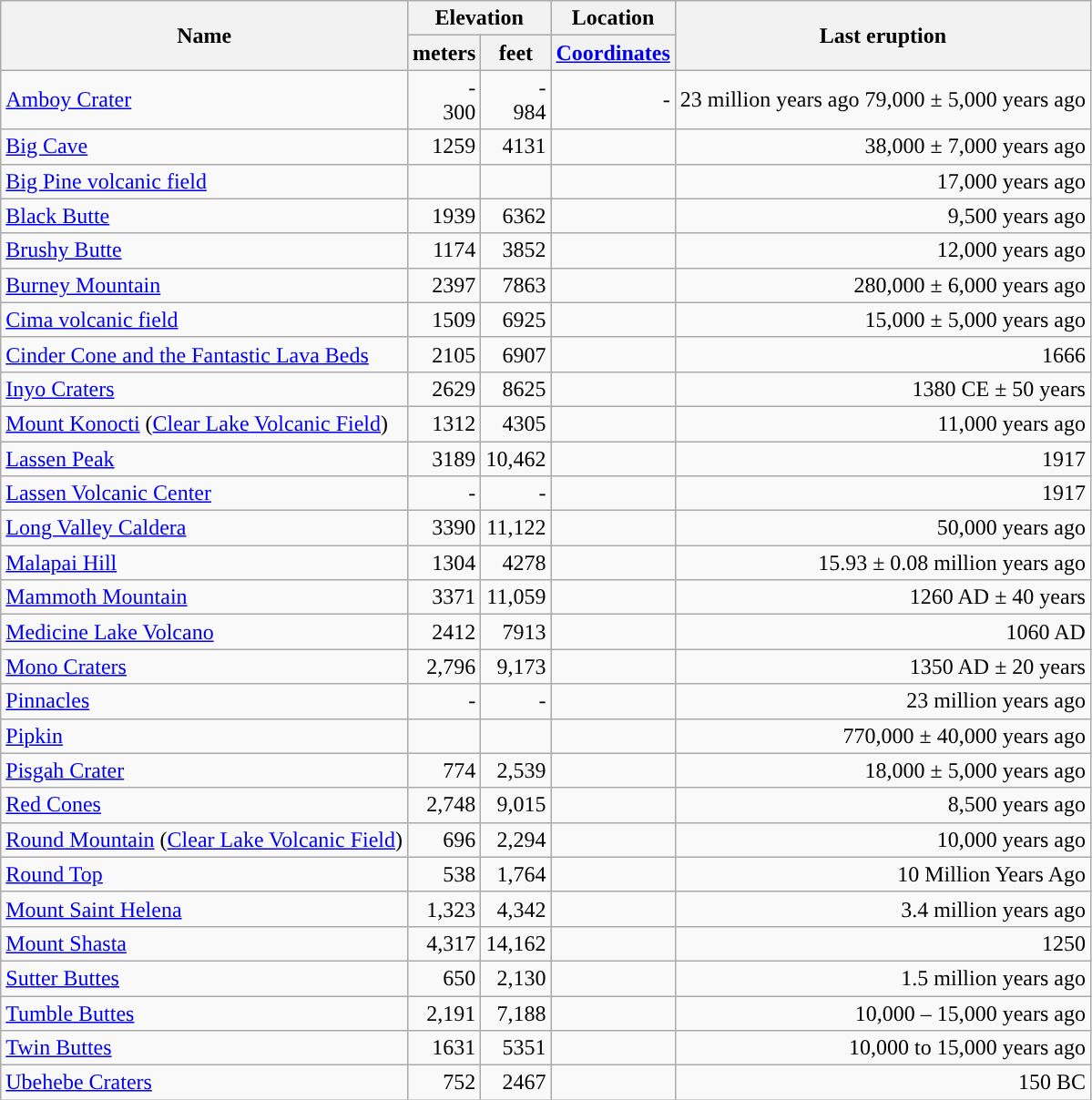<table class="wikitable sortable">
<tr>
<th rowspan="2" [https: / en.m.wikipedia.org wiki Neenach_Volcano]>Name</th>
<th colspan="2">Elevation</th>
<th>Location</th>
<th rowspan="2">Last eruption</th>
</tr>
<tr>
<th>meters</th>
<th>feet</th>
<th><a href='#'>Coordinates</a></th>
</tr>
<tr style="text-align:right;">
<td style="text-align:left;"><a href='#'>Amboy Crater</a></td>
<td>-<br>300</td>
<td>-<br>984</td>
<td>-<br></td>
<td>23 million years ago 79,000 ± 5,000 years ago</td>
</tr>
<tr style="text-align:right;">
<td style="text-align:left;"><a href='#'>Big Cave</a></td>
<td>1259</td>
<td>4131</td>
<td></td>
<td>38,000 ± 7,000 years ago</td>
</tr>
<tr style="text-align:right;">
<td style="text-align:left;"><a href='#'>Big Pine volcanic field</a></td>
<td></td>
<td></td>
<td></td>
<td>17,000 years ago</td>
</tr>
<tr style="text-align:right;">
<td style="text-align:left;"><a href='#'>Black Butte</a></td>
<td>1939</td>
<td>6362</td>
<td></td>
<td>9,500 years ago</td>
</tr>
<tr style="text-align:right;">
<td style="text-align:left;"><a href='#'>Brushy Butte</a></td>
<td>1174</td>
<td>3852</td>
<td></td>
<td>12,000 years ago</td>
</tr>
<tr style="text-align:right;">
<td style="text-align:left;"><a href='#'>Burney Mountain</a></td>
<td>2397</td>
<td>7863</td>
<td></td>
<td>280,000 ± 6,000 years ago</td>
</tr>
<tr style="text-align:right;">
<td style="text-align:left;"><a href='#'>Cima volcanic field</a></td>
<td>1509</td>
<td>6925</td>
<td></td>
<td>15,000 ± 5,000 years ago</td>
</tr>
<tr style="text-align:right;">
<td style="text-align:left;"><a href='#'>Cinder Cone and the Fantastic Lava Beds</a></td>
<td>2105</td>
<td>6907</td>
<td></td>
<td>1666</td>
</tr>
<tr style="text-align:right;">
<td style="text-align:left;"><a href='#'>Inyo Craters</a></td>
<td>2629</td>
<td>8625</td>
<td></td>
<td>1380 CE ± 50 years</td>
</tr>
<tr style="text-align:right;">
<td style="text-align:left;"><a href='#'>Mount Konocti</a> (<a href='#'>Clear Lake Volcanic Field</a>)</td>
<td>1312</td>
<td>4305</td>
<td></td>
<td>11,000 years ago</td>
</tr>
<tr style="text-align:right;">
<td style="text-align:left;"><a href='#'>Lassen Peak</a></td>
<td>3189</td>
<td>10,462</td>
<td></td>
<td>1917</td>
</tr>
<tr style="text-align:right;">
<td style="text-align:left;"><a href='#'>Lassen Volcanic Center</a></td>
<td>-</td>
<td>-</td>
<td></td>
<td>1917</td>
</tr>
<tr style="text-align:right;">
<td style="text-align:left;"><a href='#'>Long Valley Caldera</a></td>
<td>3390</td>
<td>11,122</td>
<td></td>
<td>50,000 years ago</td>
</tr>
<tr style="text-align:right;">
<td style="text-align:left;"><a href='#'>Malapai Hill</a></td>
<td>1304</td>
<td>4278</td>
<td></td>
<td>15.93 ± 0.08 million years ago</td>
</tr>
<tr style="text-align:right;">
<td style="text-align:left;"><a href='#'>Mammoth Mountain</a></td>
<td>3371</td>
<td>11,059</td>
<td></td>
<td>1260 AD ± 40 years</td>
</tr>
<tr style="text-align:right;">
<td style="text-align:left;"><a href='#'>Medicine Lake Volcano</a></td>
<td>2412</td>
<td>7913</td>
<td></td>
<td>1060 AD</td>
</tr>
<tr style="text-align:right;">
<td style="text-align:left;"><a href='#'>Mono Craters</a></td>
<td>2,796</td>
<td>9,173</td>
<td></td>
<td>1350 AD ± 20 years</td>
</tr>
<tr style="text-align:right;">
<td style="text-align:left;"><a href='#'>Pinnacles</a></td>
<td>-</td>
<td>-</td>
<td></td>
<td>23 million years ago</td>
</tr>
<tr style="text-align:right;">
<td style="text-align:left;"><a href='#'>Pipkin</a></td>
<td></td>
<td></td>
<td></td>
<td>770,000 ± 40,000 years ago</td>
</tr>
<tr style="text-align:right;">
<td style="text-align:left;"><a href='#'>Pisgah Crater</a></td>
<td>774</td>
<td>2,539</td>
<td></td>
<td>18,000 ± 5,000 years ago</td>
</tr>
<tr style="text-align:right;">
<td style="text-align:left;"><a href='#'>Red Cones</a></td>
<td>2,748</td>
<td>9,015</td>
<td></td>
<td>8,500 years ago</td>
</tr>
<tr style="text-align:right;">
<td style="text-align:left;"><a href='#'>Round Mountain</a> (<a href='#'>Clear Lake Volcanic Field</a>)</td>
<td>696</td>
<td>2,294</td>
<td></td>
<td>10,000 years ago</td>
</tr>
<tr style="text-align:right;">
<td style="text-align:left;"><a href='#'>Round Top</a></td>
<td>538</td>
<td>1,764</td>
<td></td>
<td>10 Million Years Ago</td>
</tr>
<tr style="text-align:right;">
<td style="text-align:left;"><a href='#'>Mount Saint Helena</a></td>
<td>1,323</td>
<td>4,342</td>
<td></td>
<td>3.4 million years ago</td>
</tr>
<tr style="text-align:right;">
<td style="text-align:left;"><a href='#'>Mount Shasta</a></td>
<td>4,317</td>
<td>14,162</td>
<td></td>
<td>1250</td>
</tr>
<tr style="text-align:right;">
<td style="text-align:left;"><a href='#'>Sutter Buttes</a></td>
<td>650</td>
<td>2,130</td>
<td></td>
<td>1.5 million years ago</td>
</tr>
<tr style="text-align:right;">
<td style="text-align:left;"><a href='#'>Tumble Buttes</a></td>
<td>2,191</td>
<td>7,188</td>
<td></td>
<td>10,000 – 15,000 years ago</td>
</tr>
<tr style="text-align:right;">
<td style="text-align:left;"><a href='#'>Twin Buttes</a></td>
<td>1631</td>
<td>5351</td>
<td></td>
<td>10,000 to 15,000 years ago</td>
</tr>
<tr style="text-align:right;">
<td style="text-align:left;"><a href='#'>Ubehebe Craters</a></td>
<td>752</td>
<td>2467</td>
<td></td>
<td>150 BC</td>
</tr>
</table>
